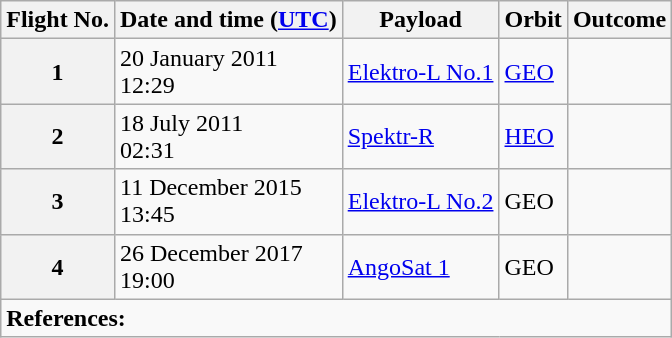<table class="wikitable sortable" border="1">
<tr>
<th>Flight No.</th>
<th>Date and time (<a href='#'>UTC</a>)</th>
<th>Payload</th>
<th>Orbit</th>
<th>Outcome</th>
</tr>
<tr>
<th>1</th>
<td>20 January 2011<br>12:29</td>
<td><a href='#'>Elektro-L No.1</a></td>
<td><a href='#'>GEO</a></td>
<td></td>
</tr>
<tr>
<th>2</th>
<td>18 July 2011<br>02:31</td>
<td><a href='#'>Spektr-R</a></td>
<td><a href='#'>HEO</a></td>
<td></td>
</tr>
<tr>
<th>3</th>
<td>11 December 2015<br>13:45</td>
<td><a href='#'>Elektro-L No.2</a></td>
<td>GEO</td>
<td></td>
</tr>
<tr>
<th>4</th>
<td>26 December 2017<br>19:00</td>
<td><a href='#'>AngoSat 1</a></td>
<td>GEO</td>
<td></td>
</tr>
<tr>
<td colspan="5" style="text-align: left;"><strong>References:</strong></td>
</tr>
</table>
